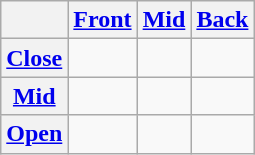<table class="wikitable" style="text-align: center">
<tr>
<th></th>
<th><a href='#'>Front</a></th>
<th><a href='#'>Mid</a></th>
<th><a href='#'>Back</a></th>
</tr>
<tr>
<th><a href='#'>Close</a></th>
<td></td>
<td></td>
<td></td>
</tr>
<tr>
<th><a href='#'>Mid</a></th>
<td></td>
<td></td>
<td></td>
</tr>
<tr>
<th><a href='#'>Open</a></th>
<td></td>
<td></td>
<td></td>
</tr>
</table>
